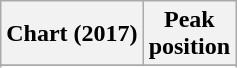<table class="wikitable sortable plainrowheaders" style="text-align:center;">
<tr>
<th>Chart (2017)</th>
<th>Peak <br> position</th>
</tr>
<tr>
</tr>
<tr>
</tr>
<tr>
</tr>
<tr>
</tr>
</table>
